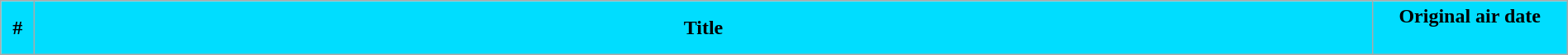<table class="wikitable plainrowheaders" style="width:100%; margin:auto; background:#FFFFFF;">
<tr>
<th style="background-color:#00DDFF;" width="20">#</th>
<th style="background-color:#00DDFF;">Title</th>
<th style="background-color:#00DDFF;" width="150">Original air date<br>










































<br>







</th>
</tr>
</table>
